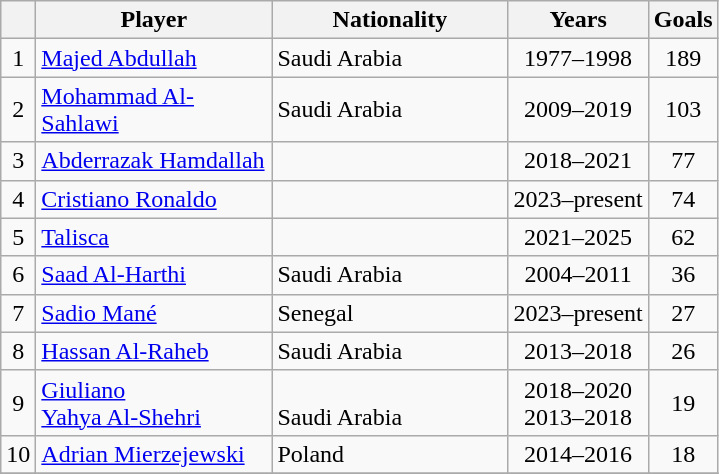<table class="wikitable sortable" style="text-align:center">
<tr>
<th></th>
<th width=150>Player</th>
<th width=150>Nationality</th>
<th>Years</th>
<th>Goals</th>
</tr>
<tr>
<td style="text-align:center">1</td>
<td style="text-align:left"><a href='#'>Majed Abdullah</a></td>
<td style="text-align:left"> Saudi Arabia</td>
<td>1977–1998</td>
<td>189</td>
</tr>
<tr>
<td style="text-align:center">2</td>
<td style="text-align:left"><a href='#'>Mohammad Al-Sahlawi</a></td>
<td style="text-align:left"> Saudi Arabia</td>
<td>2009–2019</td>
<td>103</td>
</tr>
<tr>
<td style="text-align:center">3</td>
<td style="text-align:left"><a href='#'>Abderrazak Hamdallah</a></td>
<td style="text-align:left"></td>
<td>2018–2021</td>
<td>77</td>
</tr>
<tr>
<td style="text-align:center">4</td>
<td style="text-align:left"><a href='#'>Cristiano Ronaldo</a></td>
<td style="text-align:left"></td>
<td>2023–present</td>
<td>74</td>
</tr>
<tr>
<td style="text-align:center">5</td>
<td style="text-align:left"><a href='#'>Talisca</a></td>
<td style="text-align:left"></td>
<td>2021–2025</td>
<td>62</td>
</tr>
<tr>
<td style="text-align:center">6</td>
<td style="text-align:left"><a href='#'>Saad Al-Harthi</a></td>
<td style="text-align:left"> Saudi Arabia</td>
<td>2004–2011</td>
<td>36</td>
</tr>
<tr>
<td style="text-align:center">7</td>
<td style="text-align:left"><a href='#'>Sadio Mané</a></td>
<td style="text-align:left"> Senegal</td>
<td>2023–present</td>
<td>27</td>
</tr>
<tr>
<td style="text-align:center">8</td>
<td style="text-align:left"><a href='#'>Hassan Al-Raheb</a></td>
<td style="text-align:left"> Saudi Arabia</td>
<td>2013–2018</td>
<td>26</td>
</tr>
<tr>
<td style="text-align:center">9</td>
<td style="text-align:left"><a href='#'>Giuliano</a><br><a href='#'>Yahya Al-Shehri</a></td>
<td style="text-align:left"><br> Saudi Arabia</td>
<td>2018–2020<br>2013–2018</td>
<td>19</td>
</tr>
<tr>
<td style="text-align:center">10</td>
<td style="text-align:left"><a href='#'>Adrian Mierzejewski</a></td>
<td style="text-align:left"> Poland</td>
<td>2014–2016</td>
<td>18</td>
</tr>
<tr>
</tr>
</table>
